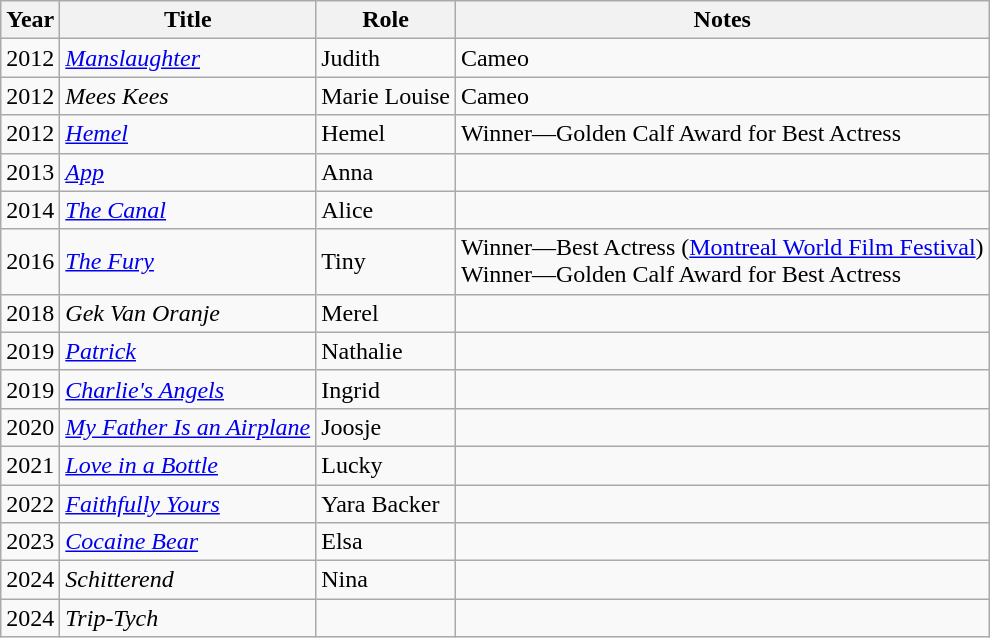<table class="wikitable sortable">
<tr>
<th>Year</th>
<th>Title</th>
<th>Role</th>
<th class = "unsortable">Notes</th>
</tr>
<tr>
<td>2012</td>
<td><em><a href='#'>Manslaughter</a></em></td>
<td>Judith</td>
<td>Cameo</td>
</tr>
<tr>
<td>2012</td>
<td><em>Mees Kees</em></td>
<td>Marie Louise</td>
<td>Cameo</td>
</tr>
<tr>
<td>2012</td>
<td><em><a href='#'>Hemel</a></em></td>
<td>Hemel</td>
<td>Winner—Golden Calf Award for Best Actress</td>
</tr>
<tr>
<td>2013</td>
<td><em><a href='#'>App</a></em></td>
<td>Anna</td>
<td></td>
</tr>
<tr>
<td>2014</td>
<td><em><a href='#'>The Canal</a></em></td>
<td>Alice</td>
<td></td>
</tr>
<tr>
<td>2016</td>
<td><em><a href='#'>The Fury</a></em></td>
<td>Tiny</td>
<td>Winner—Best Actress (<a href='#'>Montreal World Film Festival</a>)<br>Winner—Golden Calf Award for Best Actress</td>
</tr>
<tr>
<td>2018</td>
<td><em>Gek Van Oranje</em></td>
<td>Merel</td>
<td></td>
</tr>
<tr>
<td>2019</td>
<td><em><a href='#'>Patrick</a></em></td>
<td>Nathalie</td>
<td></td>
</tr>
<tr>
<td>2019</td>
<td><em><a href='#'>Charlie's Angels</a></em></td>
<td>Ingrid</td>
<td></td>
</tr>
<tr>
<td>2020</td>
<td><em><a href='#'>My Father Is an Airplane</a></em></td>
<td>Joosje</td>
<td></td>
</tr>
<tr>
<td>2021</td>
<td><em><a href='#'>Love in a Bottle</a></em></td>
<td>Lucky</td>
<td></td>
</tr>
<tr>
<td>2022</td>
<td><em><a href='#'>Faithfully Yours</a></em></td>
<td>Yara Backer</td>
<td></td>
</tr>
<tr>
<td>2023</td>
<td><em><a href='#'>Cocaine Bear</a></em></td>
<td>Elsa</td>
<td></td>
</tr>
<tr>
<td>2024</td>
<td><em>Schitterend</em></td>
<td>Nina</td>
<td></td>
</tr>
<tr>
<td>2024</td>
<td><em>Trip-Tych</em></td>
<td></td>
<td></td>
</tr>
</table>
